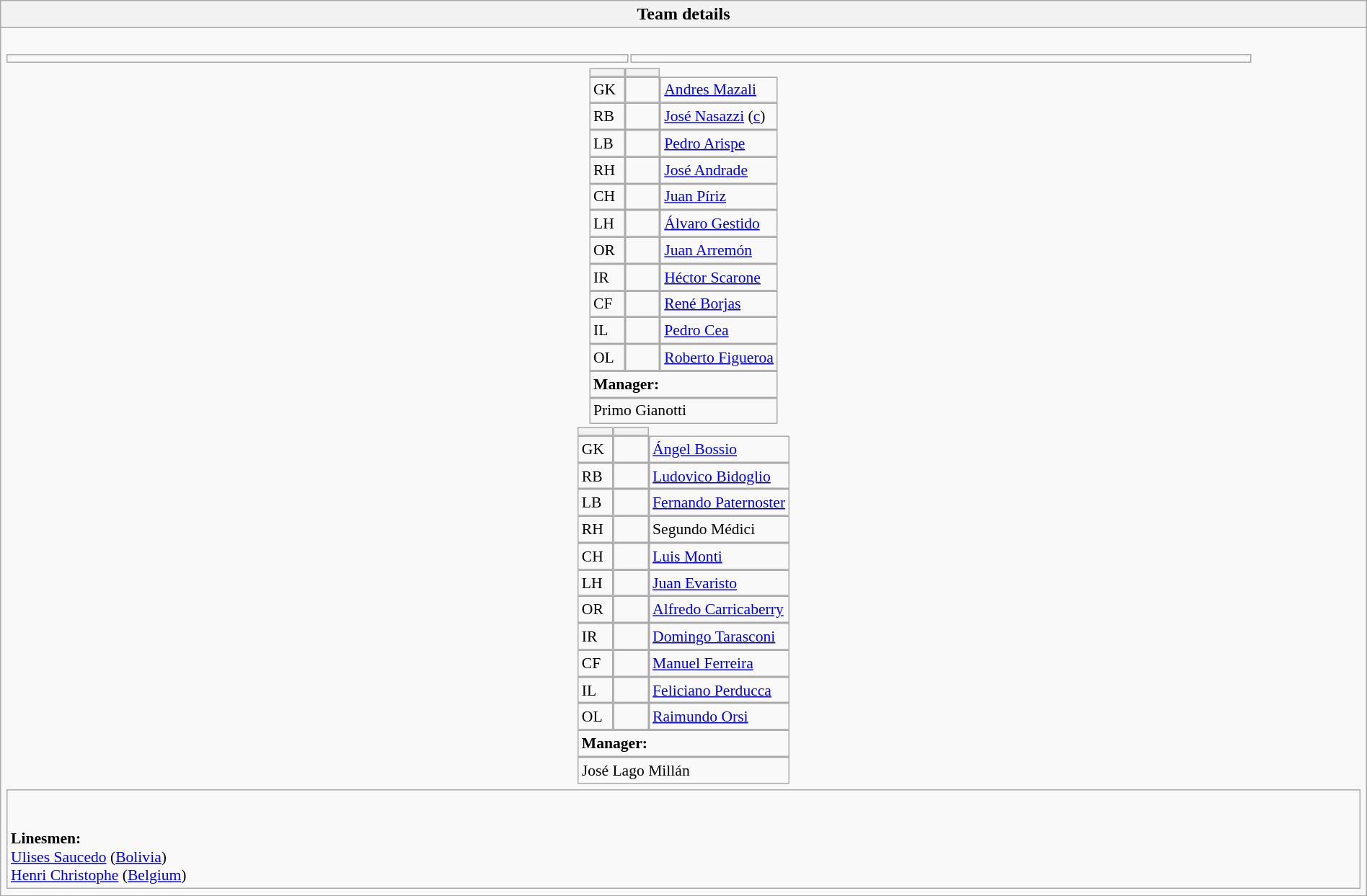<table style="width:100%" class="wikitable collapsible collapsed">
<tr>
<th>Team details</th>
</tr>
<tr>
<td><br><table width=92%>
<tr>
<td></td>
<td></td>
</tr>
</table>

<table style="font-size:90%; margin:0.2em auto;" cellspacing="0" cellpadding="0">
<tr>
<th width="25"></th>
<th width="25"></th>
</tr>
<tr>
<td>GK</td>
<td></td>
<td><a href='#'>Andres Mazali</a></td>
</tr>
<tr>
<td>RB</td>
<td></td>
<td><a href='#'>José Nasazzi</a> (<a href='#'>c</a>)</td>
</tr>
<tr>
<td>LB</td>
<td></td>
<td><a href='#'>Pedro Arispe</a></td>
</tr>
<tr>
<td>RH</td>
<td></td>
<td><a href='#'>José Andrade</a></td>
</tr>
<tr>
<td>CH</td>
<td></td>
<td><a href='#'>Juan Píriz</a></td>
</tr>
<tr>
<td>LH</td>
<td></td>
<td><a href='#'>Álvaro Gestido</a></td>
</tr>
<tr>
<td>OR</td>
<td></td>
<td><a href='#'>Juan Arremón</a></td>
</tr>
<tr>
<td>IR</td>
<td></td>
<td><a href='#'>Héctor Scarone</a></td>
</tr>
<tr>
<td>CF</td>
<td></td>
<td><a href='#'>René Borjas</a></td>
</tr>
<tr>
<td>IL</td>
<td></td>
<td><a href='#'>Pedro Cea</a></td>
</tr>
<tr>
<td>OL</td>
<td></td>
<td><a href='#'>Roberto Figueroa</a></td>
</tr>
<tr>
<td colspan=4><strong>Manager:</strong></td>
</tr>
<tr>
<td colspan="4"> Primo Gianotti</td>
</tr>
</table>
<table cellspacing="0" cellpadding="0" style="font-size:90%; margin:0.2em auto;">
<tr>
<th width="25"></th>
<th width="25"></th>
</tr>
<tr>
<td>GK</td>
<td></td>
<td><a href='#'>Ángel Bossio</a></td>
</tr>
<tr>
<td>RB</td>
<td></td>
<td><a href='#'>Ludovico Bidoglio</a></td>
</tr>
<tr>
<td>LB</td>
<td></td>
<td><a href='#'>Fernando Paternoster</a></td>
</tr>
<tr>
<td>RH</td>
<td></td>
<td>Segundo Médici</td>
</tr>
<tr>
<td>CH</td>
<td></td>
<td><a href='#'>Luis Monti</a></td>
</tr>
<tr>
<td>LH</td>
<td></td>
<td><a href='#'>Juan Evaristo</a></td>
</tr>
<tr>
<td>OR</td>
<td></td>
<td><a href='#'>Alfredo Carricaberry</a></td>
</tr>
<tr>
<td>IR</td>
<td></td>
<td><a href='#'>Domingo Tarasconi</a></td>
</tr>
<tr>
<td>CF</td>
<td></td>
<td><a href='#'>Manuel Ferreira</a></td>
</tr>
<tr>
<td>IL</td>
<td></td>
<td><a href='#'>Feliciano Perducca</a></td>
</tr>
<tr>
<td>OL</td>
<td></td>
<td><a href='#'>Raimundo Orsi</a></td>
</tr>
<tr>
<td colspan=4><strong>Manager:</strong></td>
</tr>
<tr>
<td colspan="4"> José Lago Millán</td>
</tr>
</table>
<table width=100% style="font-size: 90%">
<tr>
<td><br><br><strong>Linesmen:</strong>
<br>
<a href='#'>Ulises Saucedo</a> (<a href='#'>Bolivia</a>)
<br>
<a href='#'>Henri Christophe</a> (<a href='#'>Belgium</a>)</td>
</tr>
</table>
</td>
</tr>
</table>
